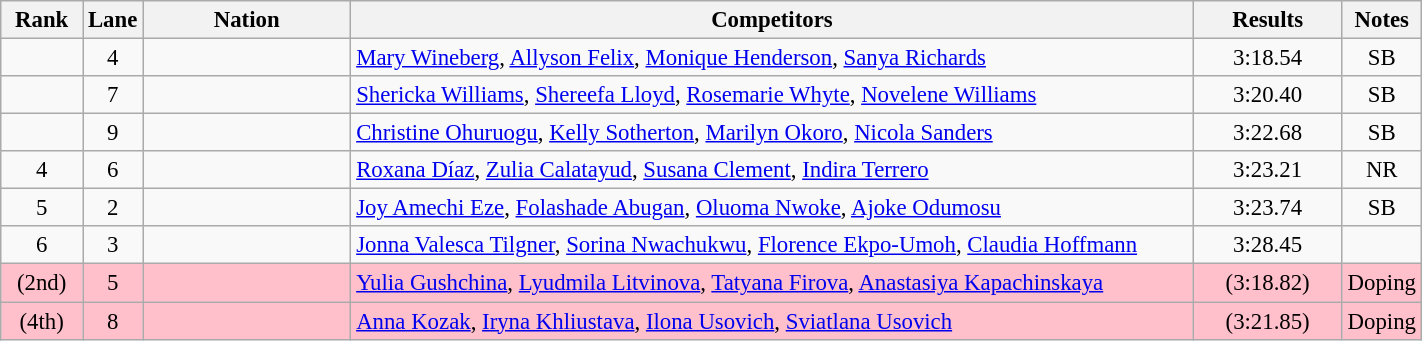<table class="wikitable sortable" width=75% style="text-align:center; font-size:95%">
<tr>
<th width=50>Rank</th>
<th width=15>Lane</th>
<th width=150>Nation</th>
<th width=650>Competitors</th>
<th width=100>Results</th>
<th width=15>Notes</th>
</tr>
<tr>
<td></td>
<td>4</td>
<td align=left></td>
<td align=left><a href='#'>Mary Wineberg</a>, <a href='#'>Allyson Felix</a>, <a href='#'>Monique Henderson</a>, <a href='#'>Sanya Richards</a></td>
<td>3:18.54</td>
<td>SB</td>
</tr>
<tr>
<td></td>
<td>7</td>
<td align=left></td>
<td align=left><a href='#'>Shericka Williams</a>, <a href='#'>Shereefa Lloyd</a>, <a href='#'>Rosemarie Whyte</a>, <a href='#'>Novelene Williams</a></td>
<td>3:20.40</td>
<td>SB</td>
</tr>
<tr>
<td></td>
<td>9</td>
<td align=left></td>
<td align=left><a href='#'>Christine Ohuruogu</a>, <a href='#'>Kelly Sotherton</a>, <a href='#'>Marilyn Okoro</a>, <a href='#'>Nicola Sanders</a></td>
<td>3:22.68</td>
<td>SB</td>
</tr>
<tr>
<td>4</td>
<td>6</td>
<td align=left></td>
<td align=left><a href='#'>Roxana Díaz</a>, <a href='#'>Zulia Calatayud</a>, <a href='#'>Susana Clement</a>, <a href='#'>Indira Terrero</a></td>
<td>3:23.21</td>
<td>NR</td>
</tr>
<tr>
<td>5</td>
<td>2</td>
<td align=left></td>
<td align=left><a href='#'>Joy Amechi Eze</a>, <a href='#'>Folashade Abugan</a>,  <a href='#'>Oluoma Nwoke</a>, <a href='#'>Ajoke Odumosu</a></td>
<td>3:23.74</td>
<td>SB</td>
</tr>
<tr>
<td>6</td>
<td>3</td>
<td align=left></td>
<td align=left><a href='#'>Jonna Valesca Tilgner</a>, <a href='#'>Sorina Nwachukwu</a>, <a href='#'>Florence Ekpo-Umoh</a>, <a href='#'>Claudia Hoffmann</a></td>
<td>3:28.45</td>
<td></td>
</tr>
<tr bgcolor=pink>
<td> (2nd)</td>
<td>5</td>
<td align="left"></td>
<td align="left"><a href='#'>Yulia Gushchina</a>, <a href='#'>Lyudmila Litvinova</a>, <a href='#'>Tatyana Firova</a>, <a href='#'>Anastasiya Kapachinskaya</a></td>
<td> (3:18.82)</td>
<td>Doping</td>
</tr>
<tr bgcolor=pink>
<td> (4th)</td>
<td>8</td>
<td align=left></td>
<td align=left><a href='#'>Anna Kozak</a>, <a href='#'>Iryna Khliustava</a>, <a href='#'>Ilona Usovich</a>, <a href='#'>Sviatlana Usovich</a></td>
<td> (3:21.85)</td>
<td>Doping</td>
</tr>
</table>
